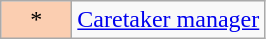<table class="wikitable">
<tr>
<td width="40px" bgcolor="#FBCEB1" align="center">*</td>
<td><a href='#'>Caretaker manager</a></td>
</tr>
</table>
